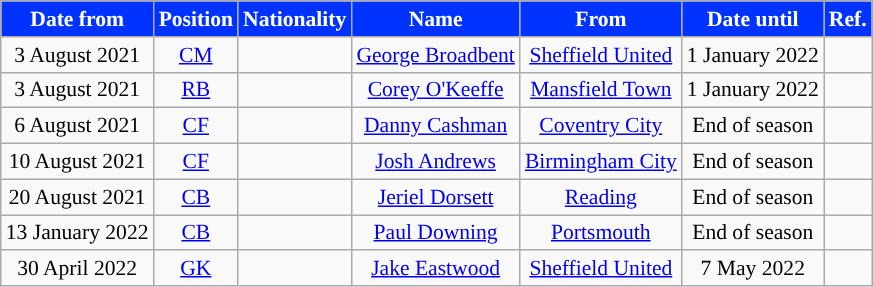<table class="wikitable"  style="text-align:center; font-size:90%; ">
<tr>
<th style="background:#03f;color:#fff;">Date from</th>
<th style="background:#03f;color:#fff;">Position</th>
<th style="background:#03f;color:#fff;">Nationality</th>
<th style="background:#03f;color:#fff;">Name</th>
<th style="background:#03f;color:#fff;">From</th>
<th style="background:#03f;color:#fff;">Date until</th>
<th style="background:#03f;color:#fff;">Ref.</th>
</tr>
<tr>
<td>3 August 2021</td>
<td><a href='#'>CM</a></td>
<td></td>
<td><a href='#'>George Broadbent</a></td>
<td> <a href='#'>Sheffield United</a></td>
<td>1 January 2022</td>
<td></td>
</tr>
<tr>
<td>3 August 2021</td>
<td><a href='#'>RB</a></td>
<td></td>
<td><a href='#'>Corey O'Keeffe</a></td>
<td> <a href='#'>Mansfield Town</a></td>
<td>1 January 2022</td>
<td></td>
</tr>
<tr>
<td>6 August 2021</td>
<td><a href='#'>CF</a></td>
<td></td>
<td><a href='#'>Danny Cashman</a></td>
<td> <a href='#'>Coventry City</a></td>
<td>End of season</td>
<td></td>
</tr>
<tr>
<td>10 August 2021</td>
<td><a href='#'>CF</a></td>
<td></td>
<td><a href='#'>Josh Andrews</a></td>
<td> <a href='#'>Birmingham City</a></td>
<td>End of season</td>
<td></td>
</tr>
<tr>
<td>20 August 2021</td>
<td><a href='#'>CB</a></td>
<td></td>
<td><a href='#'>Jeriel Dorsett</a></td>
<td> <a href='#'>Reading</a></td>
<td>End of season</td>
<td></td>
</tr>
<tr>
<td>13 January 2022</td>
<td><a href='#'>CB</a></td>
<td></td>
<td><a href='#'>Paul Downing</a></td>
<td> <a href='#'>Portsmouth</a></td>
<td>End of season</td>
<td></td>
</tr>
<tr>
<td>30 April 2022</td>
<td><a href='#'>GK</a></td>
<td></td>
<td><a href='#'>Jake Eastwood</a></td>
<td> <a href='#'>Sheffield United</a></td>
<td>7 May 2022</td>
<td></td>
</tr>
</table>
